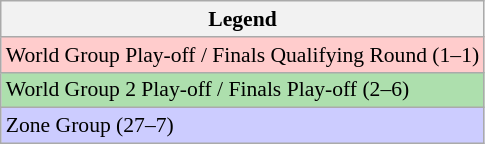<table class=wikitable style=font-size:90%>
<tr>
<th>Legend</th>
</tr>
<tr>
<td bgcolor="ffcccc">World Group Play-off / Finals Qualifying Round (1–1)</td>
</tr>
<tr>
<td bgcolor="#ADDFAD">World Group 2 Play-off / Finals Play-off (2–6)</td>
</tr>
<tr>
<td bgcolor="CCCCFF">Zone Group (27–7)</td>
</tr>
</table>
